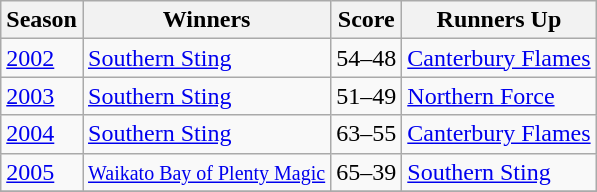<table class="wikitable collapsible">
<tr>
<th>Season</th>
<th>Winners</th>
<th>Score</th>
<th>Runners Up</th>
</tr>
<tr>
<td><a href='#'>2002</a></td>
<td><a href='#'>Southern Sting</a></td>
<td>54–48</td>
<td><a href='#'>Canterbury Flames</a></td>
</tr>
<tr>
<td><a href='#'>2003</a></td>
<td><a href='#'>Southern Sting</a></td>
<td>51–49</td>
<td><a href='#'>Northern Force</a></td>
</tr>
<tr>
<td><a href='#'>2004</a></td>
<td><a href='#'>Southern Sting</a></td>
<td>63–55</td>
<td><a href='#'>Canterbury Flames</a></td>
</tr>
<tr>
<td><a href='#'>2005</a></td>
<td><small><a href='#'>Waikato Bay of Plenty Magic</a></small></td>
<td>65–39</td>
<td><a href='#'>Southern Sting</a></td>
</tr>
<tr>
</tr>
</table>
